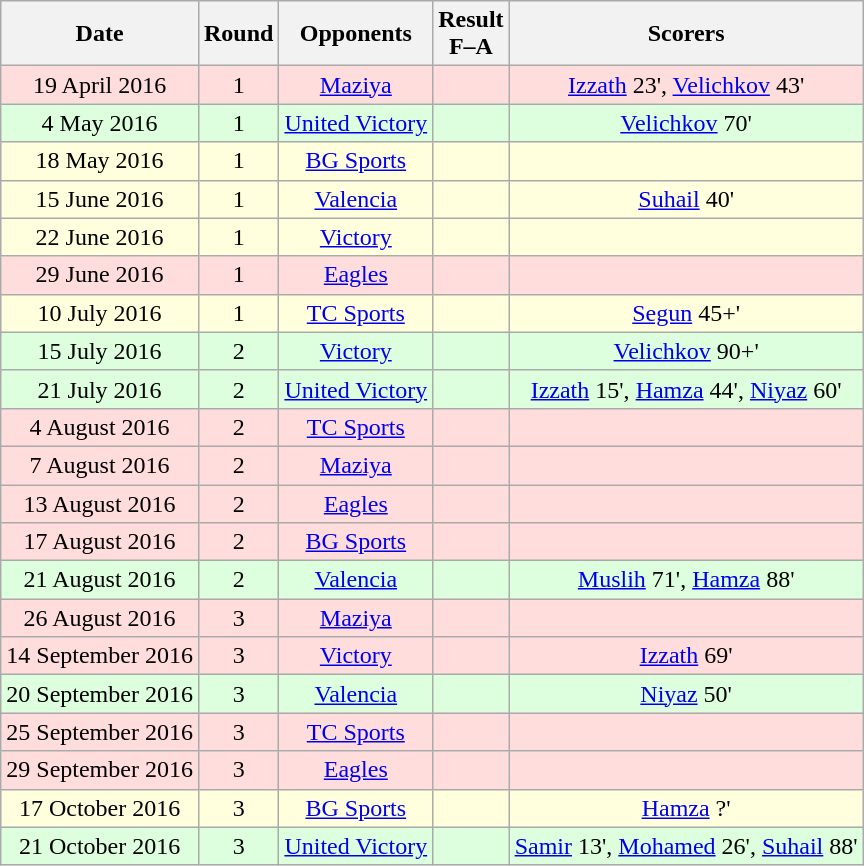<table class="wikitable" style="text-align:center">
<tr>
<th>Date</th>
<th>Round</th>
<th>Opponents</th>
<th>Result<br>F–A</th>
<th>Scorers</th>
</tr>
<tr bgcolor="#ffdddd">
<td>19 April 2016</td>
<td>1</td>
<td><a href='#'>Maziya</a></td>
<td></td>
<td><a href='#'>Izzath</a> 23', <a href='#'>Velichkov</a> 43'</td>
</tr>
<tr bgcolor="#ddffdd">
<td>4 May 2016</td>
<td>1</td>
<td><a href='#'>United Victory</a></td>
<td></td>
<td><a href='#'>Velichkov</a> 70'</td>
</tr>
<tr bgcolor="#ffffdd">
<td>18 May 2016</td>
<td>1</td>
<td><a href='#'>BG Sports</a></td>
<td></td>
<td></td>
</tr>
<tr bgcolor="#ffffdd">
<td>15 June 2016</td>
<td>1</td>
<td><a href='#'>Valencia</a></td>
<td></td>
<td><a href='#'>Suhail</a> 40'</td>
</tr>
<tr bgcolor="#ffffdd">
<td>22 June 2016</td>
<td>1</td>
<td><a href='#'>Victory</a></td>
<td></td>
<td></td>
</tr>
<tr bgcolor="#ffdddd">
<td>29 June 2016</td>
<td>1</td>
<td><a href='#'>Eagles</a></td>
<td></td>
<td></td>
</tr>
<tr bgcolor="#ffffdd">
<td>10 July 2016</td>
<td>1</td>
<td><a href='#'>TC Sports</a></td>
<td></td>
<td><a href='#'>Segun</a> 45+'</td>
</tr>
<tr bgcolor="#ddffdd">
<td>15 July 2016</td>
<td>2</td>
<td><a href='#'>Victory</a></td>
<td></td>
<td><a href='#'>Velichkov</a> 90+'</td>
</tr>
<tr bgcolor="#ddffdd">
<td>21 July 2016</td>
<td>2</td>
<td><a href='#'>United Victory</a></td>
<td></td>
<td><a href='#'>Izzath</a> 15', <a href='#'>Hamza</a> 44', <a href='#'>Niyaz</a> 60'</td>
</tr>
<tr bgcolor="#ffdddd">
<td>4 August 2016</td>
<td>2</td>
<td><a href='#'>TC Sports</a></td>
<td></td>
<td></td>
</tr>
<tr bgcolor="#ffdddd">
<td>7 August 2016</td>
<td>2</td>
<td><a href='#'>Maziya</a></td>
<td></td>
<td></td>
</tr>
<tr bgcolor="#ffdddd">
<td>13 August 2016</td>
<td>2</td>
<td><a href='#'>Eagles</a></td>
<td></td>
<td></td>
</tr>
<tr bgcolor="#ffdddd">
<td>17 August 2016</td>
<td>2</td>
<td><a href='#'>BG Sports</a></td>
<td></td>
<td></td>
</tr>
<tr bgcolor="#ddffdd">
<td>21 August 2016</td>
<td>2</td>
<td><a href='#'>Valencia</a></td>
<td></td>
<td><a href='#'>Muslih</a> 71', <a href='#'>Hamza</a> 88'</td>
</tr>
<tr bgcolor="#ffdddd">
<td>26 August 2016</td>
<td>3</td>
<td><a href='#'>Maziya</a></td>
<td></td>
<td></td>
</tr>
<tr bgcolor="#ffdddd">
<td>14 September 2016</td>
<td>3</td>
<td><a href='#'>Victory</a></td>
<td></td>
<td><a href='#'>Izzath</a> 69'</td>
</tr>
<tr bgcolor="#ddffdd">
<td>20 September 2016</td>
<td>3</td>
<td><a href='#'>Valencia</a></td>
<td></td>
<td><a href='#'>Niyaz</a> 50'</td>
</tr>
<tr bgcolor="#ffdddd">
<td>25 September 2016</td>
<td>3</td>
<td><a href='#'>TC Sports</a></td>
<td></td>
<td></td>
</tr>
<tr bgcolor="#ffdddd">
<td>29 September 2016</td>
<td>3</td>
<td><a href='#'>Eagles</a></td>
<td></td>
<td></td>
</tr>
<tr bgcolor="#ffffdd">
<td>17 October 2016</td>
<td>3</td>
<td><a href='#'>BG Sports</a></td>
<td></td>
<td><a href='#'>Hamza</a> ?'</td>
</tr>
<tr bgcolor="#ddffdd">
<td>21 October 2016</td>
<td>3</td>
<td><a href='#'>United Victory</a></td>
<td></td>
<td><a href='#'>Samir</a> 13', <a href='#'>Mohamed</a> 26', <a href='#'>Suhail</a> 88'</td>
</tr>
</table>
